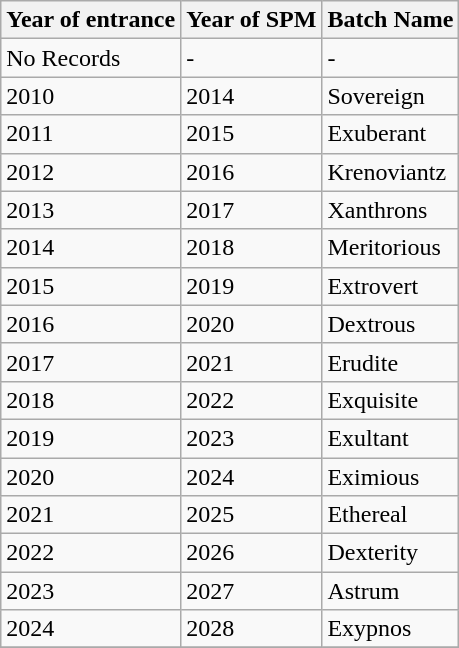<table class="wikitable">
<tr>
<th>Year of entrance</th>
<th>Year of SPM</th>
<th>Batch Name</th>
</tr>
<tr>
<td>No Records</td>
<td>-</td>
<td>-</td>
</tr>
<tr>
<td>2010</td>
<td>2014</td>
<td>Sovereign</td>
</tr>
<tr>
<td>2011</td>
<td>2015</td>
<td>Exuberant</td>
</tr>
<tr>
<td>2012</td>
<td>2016</td>
<td>Krenoviantz</td>
</tr>
<tr>
<td>2013</td>
<td>2017</td>
<td>Xanthrons</td>
</tr>
<tr>
<td>2014</td>
<td>2018</td>
<td>Meritorious</td>
</tr>
<tr>
<td>2015</td>
<td>2019</td>
<td>Extrovert</td>
</tr>
<tr>
<td>2016</td>
<td>2020</td>
<td>Dextrous</td>
</tr>
<tr>
<td>2017</td>
<td>2021</td>
<td>Erudite</td>
</tr>
<tr>
<td>2018</td>
<td>2022</td>
<td>Exquisite</td>
</tr>
<tr>
<td>2019</td>
<td>2023</td>
<td>Exultant</td>
</tr>
<tr>
<td>2020</td>
<td>2024</td>
<td>Eximious</td>
</tr>
<tr>
<td>2021</td>
<td>2025</td>
<td>Ethereal</td>
</tr>
<tr>
<td>2022</td>
<td>2026</td>
<td>Dexterity</td>
</tr>
<tr>
<td>2023</td>
<td>2027</td>
<td>Astrum</td>
</tr>
<tr>
<td>2024</td>
<td>2028</td>
<td>Exypnos</td>
</tr>
<tr>
</tr>
</table>
